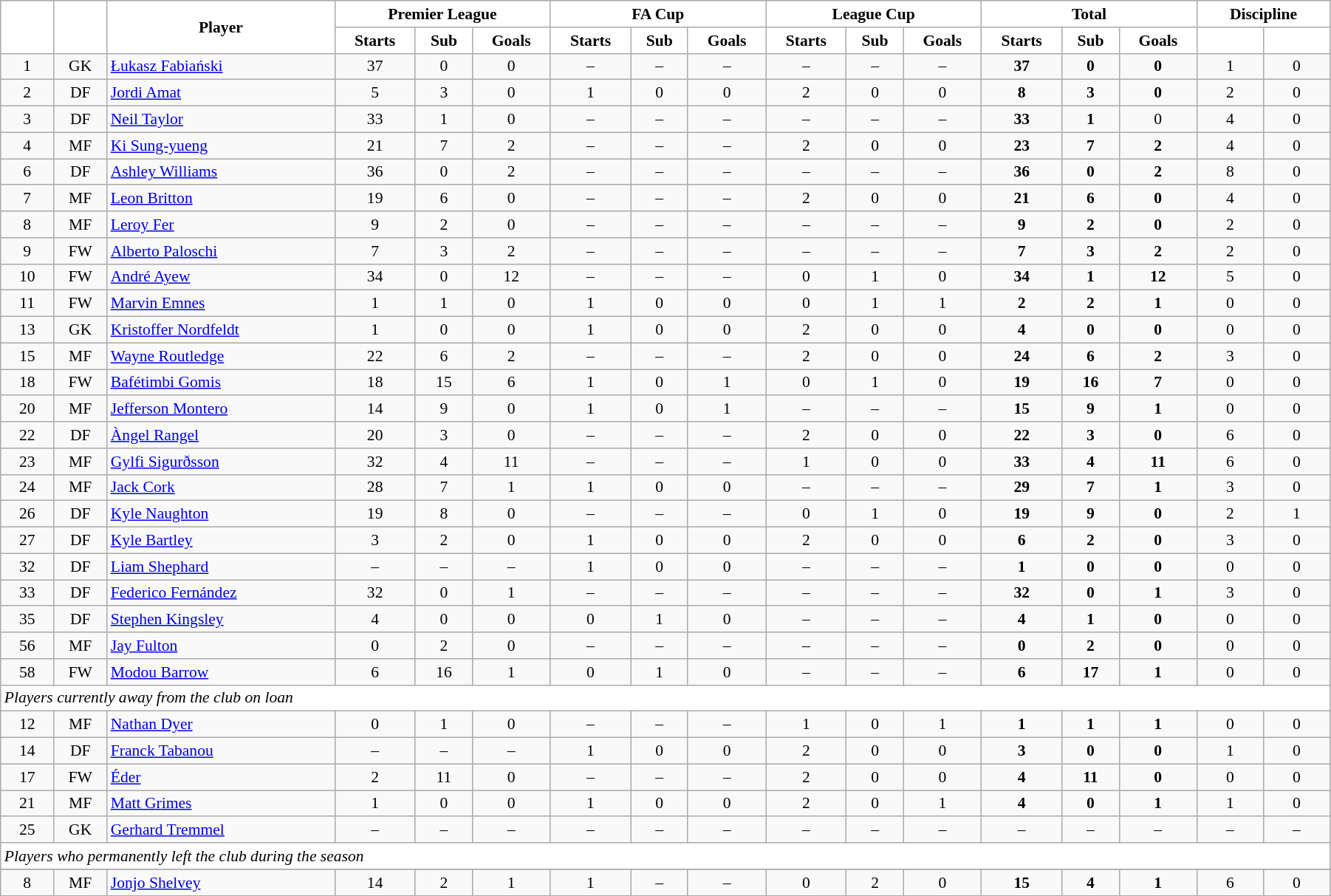<table class="wikitable"  style="text-align:center; font-size:90%; width:95%;">
<tr>
<th rowspan="2" style="background:white; color:black; width: 4%"></th>
<th rowspan="2" style="background:white; color:black; width: 4%"></th>
<th rowspan="2" style="background:white; color:black;">Player</th>
<th colspan="3" style="background:white; color:black;">Premier League</th>
<th colspan="3" style="background:white; color:black;">FA Cup</th>
<th colspan="3" style="background:white; color:black;">League Cup</th>
<th colspan="3" style="background:white; color:black;">Total</th>
<th colspan="2" style="background:white; color:black;">Discipline</th>
</tr>
<tr>
<th style="background:white; color:black;">Starts</th>
<th style="background:white; color:black;">Sub</th>
<th style="background:white; color:black;">Goals</th>
<th style="background:white; color:black;">Starts</th>
<th style="background:white; color:black;">Sub</th>
<th style="background:white; color:black;">Goals</th>
<th style="background:white; color:black;">Starts</th>
<th style="background:white; color:black;">Sub</th>
<th style="background:white; color:black;">Goals</th>
<th style="background:white; color:black;">Starts</th>
<th style="background:white; color:black;">Sub</th>
<th style="background:white; color:black;">Goals</th>
<th style="background:white; color:black; width: 5%;"></th>
<th style="background:white; color:black; width: 5%;"></th>
</tr>
<tr>
<td>1</td>
<td>GK</td>
<td style="text-align:left;"> <a href='#'>Łukasz Fabiański</a></td>
<td>37</td>
<td>0</td>
<td>0</td>
<td>–</td>
<td>–</td>
<td>–</td>
<td>–</td>
<td>–</td>
<td>–</td>
<td><strong>37</strong></td>
<td><strong>0</strong></td>
<td><strong>0</strong></td>
<td>1</td>
<td>0</td>
</tr>
<tr>
<td>2</td>
<td>DF</td>
<td style="text-align:left;"> <a href='#'>Jordi Amat</a></td>
<td>5</td>
<td>3</td>
<td>0</td>
<td>1</td>
<td>0</td>
<td>0</td>
<td>2</td>
<td>0</td>
<td>0</td>
<td><strong>8</strong></td>
<td><strong>3</strong></td>
<td><strong>0</strong></td>
<td>2</td>
<td>0</td>
</tr>
<tr>
<td>3</td>
<td>DF</td>
<td style="text-align:left;"> <a href='#'>Neil Taylor</a></td>
<td>33</td>
<td>1</td>
<td>0</td>
<td>–</td>
<td>–</td>
<td>–</td>
<td>–</td>
<td>–</td>
<td>–</td>
<td><strong>33</strong></td>
<td><strong>1</strong></td>
<td>0</td>
<td>4</td>
<td>0</td>
</tr>
<tr>
<td>4</td>
<td>MF</td>
<td style="text-align:left;"> <a href='#'>Ki Sung-yueng</a></td>
<td>21</td>
<td>7</td>
<td>2</td>
<td>–</td>
<td>–</td>
<td>–</td>
<td>2</td>
<td>0</td>
<td>0</td>
<td><strong>23</strong></td>
<td><strong>7</strong></td>
<td><strong>2</strong></td>
<td>4</td>
<td>0</td>
</tr>
<tr>
<td>6</td>
<td>DF</td>
<td style="text-align:left;"> <a href='#'>Ashley Williams</a></td>
<td>36</td>
<td>0</td>
<td>2</td>
<td>–</td>
<td>–</td>
<td>–</td>
<td>–</td>
<td>–</td>
<td>–</td>
<td><strong>36</strong></td>
<td><strong>0</strong></td>
<td><strong>2</strong></td>
<td>8</td>
<td>0</td>
</tr>
<tr>
<td>7</td>
<td>MF</td>
<td style="text-align:left;"> <a href='#'>Leon Britton</a></td>
<td>19</td>
<td>6</td>
<td>0</td>
<td>–</td>
<td>–</td>
<td>–</td>
<td>2</td>
<td>0</td>
<td>0</td>
<td><strong>21</strong></td>
<td><strong>6</strong></td>
<td><strong>0</strong></td>
<td>4</td>
<td>0</td>
</tr>
<tr>
<td>8</td>
<td>MF</td>
<td style="text-align:left;"> <a href='#'>Leroy Fer</a></td>
<td>9</td>
<td>2</td>
<td>0</td>
<td>–</td>
<td>–</td>
<td>–</td>
<td>–</td>
<td>–</td>
<td>–</td>
<td><strong>9</strong></td>
<td><strong>2</strong></td>
<td><strong>0</strong></td>
<td>2</td>
<td>0</td>
</tr>
<tr>
<td>9</td>
<td>FW</td>
<td style="text-align:left;"> <a href='#'>Alberto Paloschi</a></td>
<td>7</td>
<td>3</td>
<td>2</td>
<td>–</td>
<td>–</td>
<td>–</td>
<td>–</td>
<td>–</td>
<td>–</td>
<td><strong>7</strong></td>
<td><strong>3</strong></td>
<td><strong>2</strong></td>
<td>2</td>
<td>0</td>
</tr>
<tr>
<td>10</td>
<td>FW</td>
<td style="text-align:left;"> <a href='#'>André Ayew</a></td>
<td>34</td>
<td>0</td>
<td>12</td>
<td>–</td>
<td>–</td>
<td>–</td>
<td>0</td>
<td>1</td>
<td>0</td>
<td><strong>34</strong></td>
<td><strong>1</strong></td>
<td><strong>12</strong></td>
<td>5</td>
<td>0</td>
</tr>
<tr>
<td>11</td>
<td>FW</td>
<td style="text-align:left;"> <a href='#'>Marvin Emnes</a></td>
<td>1</td>
<td>1</td>
<td>0</td>
<td>1</td>
<td>0</td>
<td>0</td>
<td>0</td>
<td>1</td>
<td>1</td>
<td><strong>2</strong></td>
<td><strong>2</strong></td>
<td><strong>1</strong></td>
<td>0</td>
<td>0</td>
</tr>
<tr>
<td>13</td>
<td>GK</td>
<td style="text-align:left;"> <a href='#'>Kristoffer Nordfeldt</a></td>
<td>1</td>
<td>0</td>
<td>0</td>
<td>1</td>
<td>0</td>
<td>0</td>
<td>2</td>
<td>0</td>
<td>0</td>
<td><strong>4</strong></td>
<td><strong>0</strong></td>
<td><strong>0</strong></td>
<td>0</td>
<td>0</td>
</tr>
<tr>
<td>15</td>
<td>MF</td>
<td style="text-align:left;"> <a href='#'>Wayne Routledge</a></td>
<td>22</td>
<td>6</td>
<td>2</td>
<td>–</td>
<td>–</td>
<td>–</td>
<td>2</td>
<td>0</td>
<td>0</td>
<td><strong>24</strong></td>
<td><strong>6</strong></td>
<td><strong>2</strong></td>
<td>3</td>
<td>0</td>
</tr>
<tr>
<td>18</td>
<td>FW</td>
<td style="text-align:left;"> <a href='#'>Bafétimbi Gomis</a></td>
<td>18</td>
<td>15</td>
<td>6</td>
<td>1</td>
<td>0</td>
<td>1</td>
<td>0</td>
<td>1</td>
<td>0</td>
<td><strong>19</strong></td>
<td><strong>16</strong></td>
<td><strong>7</strong></td>
<td>0</td>
<td>0</td>
</tr>
<tr>
<td>20</td>
<td>MF</td>
<td style="text-align:left;"> <a href='#'>Jefferson Montero</a></td>
<td>14</td>
<td>9</td>
<td>0</td>
<td>1</td>
<td>0</td>
<td>1</td>
<td>–</td>
<td>–</td>
<td>–</td>
<td><strong>15</strong></td>
<td><strong>9</strong></td>
<td><strong>1</strong></td>
<td>0</td>
<td>0</td>
</tr>
<tr>
<td>22</td>
<td>DF</td>
<td style="text-align:left;"> <a href='#'>Àngel Rangel</a></td>
<td>20</td>
<td>3</td>
<td>0</td>
<td>–</td>
<td>–</td>
<td>–</td>
<td>2</td>
<td>0</td>
<td>0</td>
<td><strong>22</strong></td>
<td><strong>3</strong></td>
<td><strong>0</strong></td>
<td>6</td>
<td>0</td>
</tr>
<tr>
<td>23</td>
<td>MF</td>
<td style="text-align:left;"> <a href='#'>Gylfi Sigurðsson</a></td>
<td>32</td>
<td>4</td>
<td>11</td>
<td>–</td>
<td>–</td>
<td>–</td>
<td>1</td>
<td>0</td>
<td>0</td>
<td><strong>33</strong></td>
<td><strong>4</strong></td>
<td><strong>11</strong></td>
<td>6</td>
<td>0</td>
</tr>
<tr>
<td>24</td>
<td>MF</td>
<td style="text-align:left;"> <a href='#'>Jack Cork</a></td>
<td>28</td>
<td>7</td>
<td>1</td>
<td>1</td>
<td>0</td>
<td>0</td>
<td>–</td>
<td>–</td>
<td>–</td>
<td><strong>29</strong></td>
<td><strong>7</strong></td>
<td><strong>1</strong></td>
<td>3</td>
<td>0</td>
</tr>
<tr>
<td>26</td>
<td>DF</td>
<td style="text-align:left;"> <a href='#'>Kyle Naughton</a></td>
<td>19</td>
<td>8</td>
<td>0</td>
<td>–</td>
<td>–</td>
<td>–</td>
<td>0</td>
<td>1</td>
<td>0</td>
<td><strong>19</strong></td>
<td><strong>9</strong></td>
<td><strong>0</strong></td>
<td>2</td>
<td>1</td>
</tr>
<tr>
<td>27</td>
<td>DF</td>
<td style="text-align:left;"> <a href='#'>Kyle Bartley</a></td>
<td>3</td>
<td>2</td>
<td>0</td>
<td>1</td>
<td>0</td>
<td>0</td>
<td>2</td>
<td>0</td>
<td>0</td>
<td><strong>6</strong></td>
<td><strong>2</strong></td>
<td><strong>0</strong></td>
<td>3</td>
<td>0</td>
</tr>
<tr>
<td>32</td>
<td>DF</td>
<td style="text-align:left;"> <a href='#'>Liam Shephard</a></td>
<td>–</td>
<td>–</td>
<td>–</td>
<td>1</td>
<td>0</td>
<td>0</td>
<td>–</td>
<td>–</td>
<td>–</td>
<td><strong>1</strong></td>
<td><strong>0</strong></td>
<td><strong>0</strong></td>
<td>0</td>
<td>0</td>
</tr>
<tr>
<td>33</td>
<td>DF</td>
<td style="text-align:left;"> <a href='#'>Federico Fernández</a></td>
<td>32</td>
<td>0</td>
<td>1</td>
<td>–</td>
<td>–</td>
<td>–</td>
<td>–</td>
<td>–</td>
<td>–</td>
<td><strong>32</strong></td>
<td><strong>0</strong></td>
<td><strong>1</strong></td>
<td>3</td>
<td>0</td>
</tr>
<tr>
<td>35</td>
<td>DF</td>
<td style="text-align:left;"> <a href='#'>Stephen Kingsley</a></td>
<td>4</td>
<td>0</td>
<td>0</td>
<td>0</td>
<td>1</td>
<td>0</td>
<td>–</td>
<td>–</td>
<td>–</td>
<td><strong>4</strong></td>
<td><strong>1</strong></td>
<td><strong>0</strong></td>
<td>0</td>
<td>0</td>
</tr>
<tr>
<td>56</td>
<td>MF</td>
<td style="text-align:left;"> <a href='#'>Jay Fulton</a></td>
<td>0</td>
<td>2</td>
<td>0</td>
<td>–</td>
<td>–</td>
<td>–</td>
<td>–</td>
<td>–</td>
<td>–</td>
<td><strong>0</strong></td>
<td><strong>2</strong></td>
<td><strong>0</strong></td>
<td>0</td>
<td>0</td>
</tr>
<tr>
<td>58</td>
<td>FW</td>
<td style="text-align:left;"> <a href='#'>Modou Barrow</a></td>
<td>6</td>
<td>16</td>
<td>1</td>
<td>0</td>
<td>1</td>
<td>0</td>
<td>–</td>
<td>–</td>
<td>–</td>
<td><strong>6</strong></td>
<td><strong>17</strong></td>
<td><strong>1</strong></td>
<td>0</td>
<td>0</td>
</tr>
<tr style="background:#fff;">
<td colspan="17" style="text-align:left; color:black;"><em>Players currently away from the club on loan</em></td>
</tr>
<tr>
<td>12</td>
<td>MF</td>
<td style="text-align:left;"> <a href='#'>Nathan Dyer</a></td>
<td>0</td>
<td>1</td>
<td>0</td>
<td>–</td>
<td>–</td>
<td>–</td>
<td>1</td>
<td>0</td>
<td>1</td>
<td><strong>1</strong></td>
<td><strong>1</strong></td>
<td><strong>1</strong></td>
<td>0</td>
<td>0</td>
</tr>
<tr>
<td>14</td>
<td>DF</td>
<td style="text-align:left;"> <a href='#'>Franck Tabanou</a></td>
<td>–</td>
<td>–</td>
<td>–</td>
<td>1</td>
<td>0</td>
<td>0</td>
<td>2</td>
<td>0</td>
<td>0</td>
<td><strong>3</strong></td>
<td><strong>0</strong></td>
<td><strong>0</strong></td>
<td>1</td>
<td>0</td>
</tr>
<tr>
<td>17</td>
<td>FW</td>
<td style="text-align:left;"> <a href='#'>Éder</a></td>
<td>2</td>
<td>11</td>
<td>0</td>
<td>–</td>
<td>–</td>
<td>–</td>
<td>2</td>
<td>0</td>
<td>0</td>
<td><strong>4</strong></td>
<td><strong>11</strong></td>
<td><strong>0</strong></td>
<td>0</td>
<td>0</td>
</tr>
<tr>
<td>21</td>
<td>MF</td>
<td style="text-align:left;"> <a href='#'>Matt Grimes</a></td>
<td>1</td>
<td>0</td>
<td>0</td>
<td>1</td>
<td>0</td>
<td>0</td>
<td>2</td>
<td>0</td>
<td>1</td>
<td><strong>4</strong></td>
<td><strong>0</strong></td>
<td><strong>1</strong></td>
<td>1</td>
<td>0</td>
</tr>
<tr>
<td>25</td>
<td>GK</td>
<td style="text-align:left;"> <a href='#'>Gerhard Tremmel</a></td>
<td>–</td>
<td>–</td>
<td>–</td>
<td>–</td>
<td>–</td>
<td>–</td>
<td>–</td>
<td>–</td>
<td>–</td>
<td>–</td>
<td>–</td>
<td>–</td>
<td>–</td>
<td>–</td>
</tr>
<tr style="background:#fff;">
<td colspan="17" style="text-align:left; color:black;"><em>Players who permanently left the club during the season</em></td>
</tr>
<tr style="background:#fff;">
</tr>
<tr>
<td>8</td>
<td>MF</td>
<td style="text-align:left;"> <a href='#'>Jonjo Shelvey</a></td>
<td>14</td>
<td>2</td>
<td>1</td>
<td>1</td>
<td>–</td>
<td>–</td>
<td>0</td>
<td>2</td>
<td>0</td>
<td><strong>15</strong></td>
<td><strong>4</strong></td>
<td><strong>1</strong></td>
<td>6</td>
<td>0</td>
</tr>
</table>
